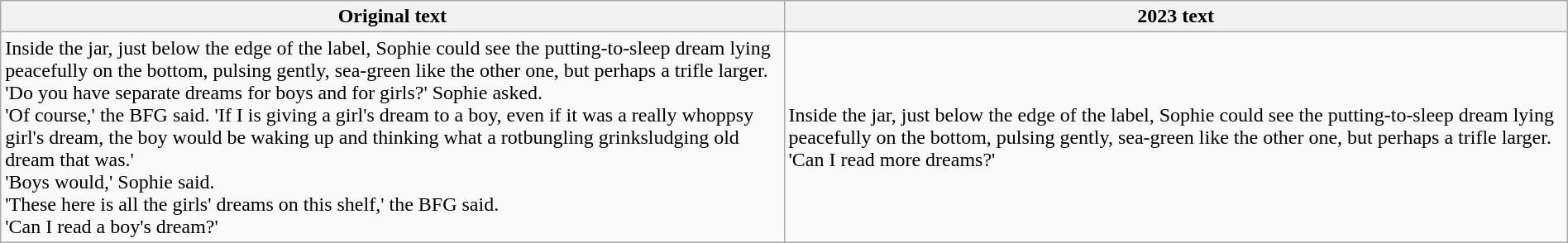<table style="margin:auto;"  class="wikitable">
<tr>
<th style="width: 50%;">Original text</th>
<th style="width: 50%;">2023 text</th>
</tr>
<tr>
<td>Inside the jar, just below the edge of the label, Sophie could see the putting-to-sleep dream lying peacefully on the bottom, pulsing gently, sea-green like the other one, but perhaps a trifle larger.<br>'Do you have separate dreams for boys and for girls?' Sophie asked.<br>'Of course,' the BFG said. 'If I is giving a girl's dream to a boy, even if it was a really whoppsy girl's dream, the boy would be waking up and thinking what a rotbungling grinksludging old dream that was.'<br>'Boys would,' Sophie said.<br>'These here is all the girls' dreams on this shelf,' the BFG said.<br>'Can I read a boy's dream?'</td>
<td>Inside the jar, just below the edge of the label, Sophie could see the putting-to-sleep dream lying peacefully on the bottom, pulsing gently, sea-green like the other one, but perhaps a trifle larger.<br>'Can I read more dreams?'</td>
</tr>
</table>
